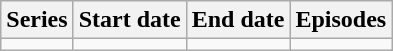<table class="wikitable">
<tr>
<th>Series</th>
<th>Start date</th>
<th>End date</th>
<th>Episodes</th>
</tr>
<tr>
<td></td>
<td></td>
<td></td>
<td></td>
</tr>
</table>
